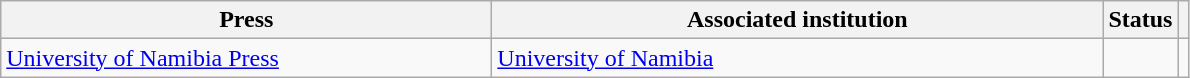<table class="wikitable sortable">
<tr>
<th style="width:20em">Press</th>
<th style="width:25em">Associated institution</th>
<th>Status</th>
<th></th>
</tr>
<tr>
<td><a href='#'>University of Namibia Press</a></td>
<td><a href='#'>University of Namibia</a></td>
<td></td>
<td></td>
</tr>
</table>
